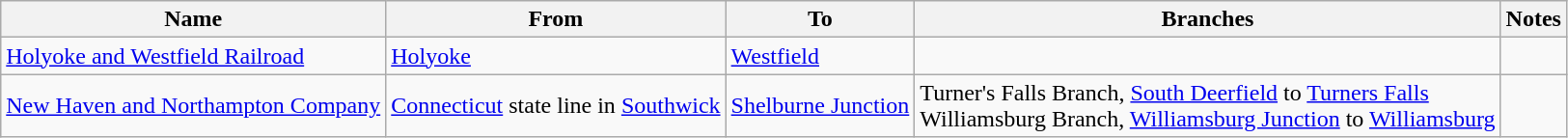<table class="wikitable">
<tr>
<th>Name</th>
<th>From</th>
<th>To</th>
<th>Branches</th>
<th>Notes</th>
</tr>
<tr>
<td><a href='#'>Holyoke and Westfield Railroad</a></td>
<td><a href='#'>Holyoke</a></td>
<td><a href='#'>Westfield</a></td>
<td></td>
<td></td>
</tr>
<tr>
<td><a href='#'>New Haven and Northampton Company</a></td>
<td><a href='#'>Connecticut</a> state line in <a href='#'>Southwick</a></td>
<td><a href='#'>Shelburne Junction</a></td>
<td>Turner's Falls Branch, <a href='#'>South Deerfield</a> to <a href='#'>Turners Falls</a><br>Williamsburg Branch, <a href='#'>Williamsburg Junction</a> to <a href='#'>Williamsburg</a></td>
<td></td>
</tr>
</table>
